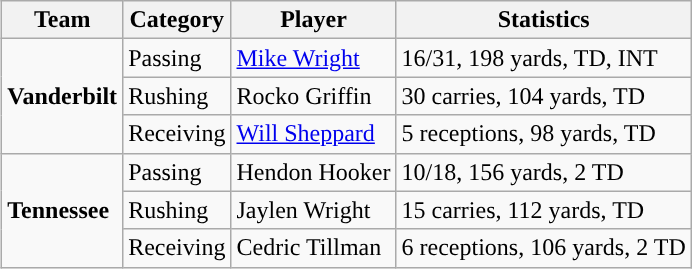<table class="wikitable" style="float: right;">
<tr>
<th>Team</th>
<th>Category</th>
<th>Player</th>
<th>Statistics</th>
</tr>
<tr>
<td rowspan=3><strong>Vanderbilt</strong></td>
<td>Passing</td>
<td><a href='#'>Mike Wright</a></td>
<td>16/31, 198 yards, TD, INT</td>
</tr>
<tr>
<td>Rushing</td>
<td>Rocko Griffin</td>
<td>30 carries, 104 yards, TD</td>
</tr>
<tr>
<td>Receiving</td>
<td><a href='#'>Will Sheppard</a></td>
<td>5 receptions, 98 yards, TD</td>
</tr>
<tr>
<td rowspan=3><strong>Tennessee</strong></td>
<td>Passing</td>
<td>Hendon Hooker</td>
<td>10/18, 156 yards, 2 TD</td>
</tr>
<tr>
<td>Rushing</td>
<td>Jaylen Wright</td>
<td>15 carries, 112 yards, TD</td>
</tr>
<tr>
<td>Receiving</td>
<td>Cedric Tillman</td>
<td>6 receptions, 106 yards, 2 TD</td>
</tr>
</table>
